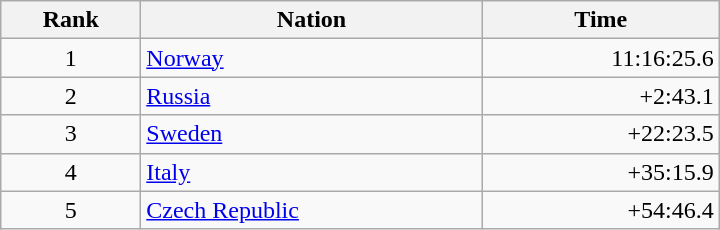<table class="wikitable" style="width:30em; margin-bottom:0">
<tr>
<th>Rank</th>
<th>Nation</th>
<th>Time</th>
</tr>
<tr>
<td style="text-align:center;">1</td>
<td> <a href='#'>Norway</a></td>
<td align="right">11:16:25.6</td>
</tr>
<tr>
<td style="text-align:center;">2</td>
<td> <a href='#'>Russia</a></td>
<td align="right">+2:43.1</td>
</tr>
<tr>
<td style="text-align:center;">3</td>
<td> <a href='#'>Sweden</a></td>
<td align="right">+22:23.5</td>
</tr>
<tr>
<td style="text-align:center;">4</td>
<td> <a href='#'>Italy</a></td>
<td align="right">+35:15.9</td>
</tr>
<tr>
<td style="text-align:center;">5</td>
<td> <a href='#'>Czech Republic</a></td>
<td align="right">+54:46.4</td>
</tr>
</table>
